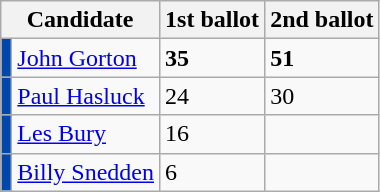<table class="wikitable">
<tr>
<th colspan="2">Candidate</th>
<th>1st ballot</th>
<th>2nd ballot</th>
</tr>
<tr>
<td style="background:#0047AB"></td>
<td><a href='#'>John Gorton</a></td>
<td><strong>35</strong></td>
<td><strong>51</strong></td>
</tr>
<tr>
<td style="background:#0047AB"></td>
<td><a href='#'>Paul Hasluck</a></td>
<td>24</td>
<td>30</td>
</tr>
<tr>
<td style="background:#0047AB"></td>
<td><a href='#'>Les Bury</a></td>
<td>16</td>
<td></td>
</tr>
<tr>
<td style="background:#0047AB"></td>
<td><a href='#'>Billy Snedden</a></td>
<td>6</td>
<td></td>
</tr>
</table>
